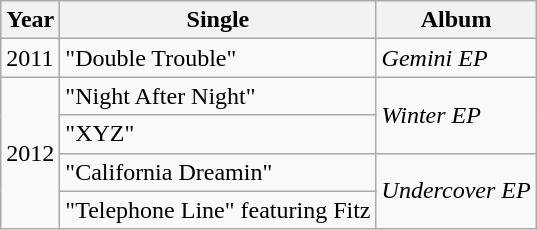<table class="wikitable">
<tr>
<th>Year</th>
<th>Single</th>
<th>Album</th>
</tr>
<tr>
<td>2011</td>
<td>"Double Trouble"</td>
<td><em>Gemini EP</em></td>
</tr>
<tr>
<td rowspan="4">2012</td>
<td>"Night After Night"</td>
<td rowspan="2"><em>Winter EP</em></td>
</tr>
<tr>
<td>"XYZ"</td>
</tr>
<tr>
<td>"California Dreamin"</td>
<td rowspan="2"><em>Undercover EP</em></td>
</tr>
<tr>
<td>"Telephone Line" featuring Fitz</td>
</tr>
</table>
